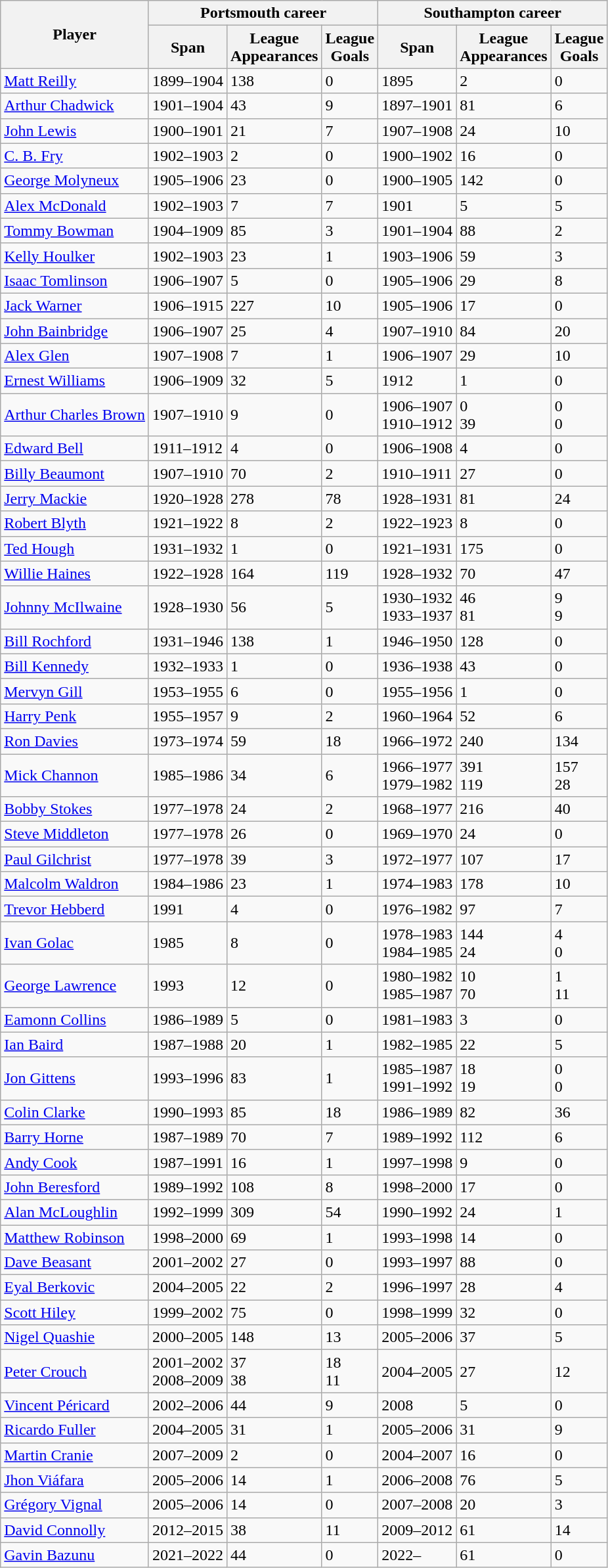<table class="wikitable sortable">
<tr>
<th rowspan="2">Player</th>
<th colspan="3">Portsmouth career</th>
<th colspan="3">Southampton career</th>
</tr>
<tr>
<th>Span</th>
<th>League<br>Appearances</th>
<th>League<br>Goals</th>
<th>Span</th>
<th>League<br>Appearances</th>
<th>League<br>Goals</th>
</tr>
<tr>
<td><a href='#'>Matt Reilly</a></td>
<td>1899–1904</td>
<td>138</td>
<td>0</td>
<td>1895</td>
<td>2</td>
<td>0</td>
</tr>
<tr>
<td><a href='#'>Arthur Chadwick</a></td>
<td>1901–1904</td>
<td>43</td>
<td>9</td>
<td>1897–1901</td>
<td>81</td>
<td>6</td>
</tr>
<tr>
<td><a href='#'>John Lewis</a></td>
<td>1900–1901</td>
<td>21</td>
<td>7</td>
<td>1907–1908</td>
<td>24</td>
<td>10</td>
</tr>
<tr>
<td><a href='#'>C. B. Fry</a></td>
<td>1902–1903</td>
<td>2</td>
<td>0</td>
<td>1900–1902</td>
<td>16</td>
<td>0</td>
</tr>
<tr>
<td><a href='#'>George Molyneux</a></td>
<td>1905–1906</td>
<td>23</td>
<td>0</td>
<td>1900–1905</td>
<td>142</td>
<td>0</td>
</tr>
<tr>
<td><a href='#'>Alex McDonald</a></td>
<td>1902–1903</td>
<td>7</td>
<td>7</td>
<td>1901</td>
<td>5</td>
<td>5</td>
</tr>
<tr>
<td><a href='#'>Tommy Bowman</a></td>
<td>1904–1909</td>
<td>85</td>
<td>3</td>
<td>1901–1904</td>
<td>88</td>
<td>2</td>
</tr>
<tr>
<td><a href='#'>Kelly Houlker</a></td>
<td>1902–1903</td>
<td>23</td>
<td>1</td>
<td>1903–1906</td>
<td>59</td>
<td>3</td>
</tr>
<tr>
<td><a href='#'>Isaac Tomlinson</a></td>
<td>1906–1907</td>
<td>5</td>
<td>0</td>
<td>1905–1906</td>
<td>29</td>
<td>8</td>
</tr>
<tr>
<td><a href='#'>Jack Warner</a></td>
<td>1906–1915</td>
<td>227</td>
<td>10</td>
<td>1905–1906</td>
<td>17</td>
<td>0</td>
</tr>
<tr>
<td><a href='#'>John Bainbridge</a></td>
<td>1906–1907</td>
<td>25</td>
<td>4</td>
<td>1907–1910</td>
<td>84</td>
<td>20</td>
</tr>
<tr>
<td><a href='#'>Alex Glen</a></td>
<td>1907–1908</td>
<td>7</td>
<td>1</td>
<td>1906–1907</td>
<td>29</td>
<td>10</td>
</tr>
<tr>
<td><a href='#'>Ernest Williams</a></td>
<td>1906–1909</td>
<td>32</td>
<td>5</td>
<td>1912</td>
<td>1</td>
<td>0</td>
</tr>
<tr>
<td><a href='#'>Arthur Charles Brown</a></td>
<td>1907–1910</td>
<td>9</td>
<td>0</td>
<td>1906–1907<br>1910–1912</td>
<td>0<br>39</td>
<td>0<br>0</td>
</tr>
<tr>
<td><a href='#'>Edward Bell</a></td>
<td>1911–1912</td>
<td>4</td>
<td>0</td>
<td>1906–1908</td>
<td>4</td>
<td>0</td>
</tr>
<tr>
<td><a href='#'>Billy Beaumont</a></td>
<td>1907–1910</td>
<td>70</td>
<td>2</td>
<td>1910–1911</td>
<td>27</td>
<td>0</td>
</tr>
<tr>
<td><a href='#'>Jerry Mackie</a></td>
<td>1920–1928</td>
<td>278</td>
<td>78</td>
<td>1928–1931</td>
<td>81</td>
<td>24</td>
</tr>
<tr>
<td><a href='#'>Robert Blyth</a></td>
<td>1921–1922</td>
<td>8</td>
<td>2</td>
<td>1922–1923</td>
<td>8</td>
<td>0</td>
</tr>
<tr>
<td><a href='#'>Ted Hough</a></td>
<td>1931–1932</td>
<td>1</td>
<td>0</td>
<td>1921–1931</td>
<td>175</td>
<td>0</td>
</tr>
<tr>
<td><a href='#'>Willie Haines</a></td>
<td>1922–1928</td>
<td>164</td>
<td>119</td>
<td>1928–1932</td>
<td>70</td>
<td>47</td>
</tr>
<tr>
<td><a href='#'>Johnny McIlwaine</a></td>
<td>1928–1930</td>
<td>56</td>
<td>5</td>
<td>1930–1932<br>1933–1937</td>
<td>46<br>81</td>
<td>9<br>9</td>
</tr>
<tr>
<td><a href='#'>Bill Rochford</a></td>
<td>1931–1946</td>
<td>138</td>
<td>1</td>
<td>1946–1950</td>
<td>128</td>
<td>0</td>
</tr>
<tr>
<td><a href='#'>Bill Kennedy</a></td>
<td>1932–1933</td>
<td>1</td>
<td>0</td>
<td>1936–1938</td>
<td>43</td>
<td>0</td>
</tr>
<tr>
<td><a href='#'>Mervyn Gill</a></td>
<td>1953–1955</td>
<td>6</td>
<td>0</td>
<td>1955–1956</td>
<td>1</td>
<td>0</td>
</tr>
<tr>
<td><a href='#'>Harry Penk</a></td>
<td>1955–1957</td>
<td>9</td>
<td>2</td>
<td>1960–1964</td>
<td>52</td>
<td>6</td>
</tr>
<tr>
<td><a href='#'>Ron Davies</a></td>
<td>1973–1974</td>
<td>59</td>
<td>18</td>
<td>1966–1972</td>
<td>240</td>
<td>134</td>
</tr>
<tr>
<td><a href='#'>Mick Channon</a></td>
<td>1985–1986</td>
<td>34</td>
<td>6</td>
<td>1966–1977<br>1979–1982</td>
<td>391<br>119</td>
<td>157<br>28</td>
</tr>
<tr>
<td><a href='#'>Bobby Stokes</a></td>
<td>1977–1978</td>
<td>24</td>
<td>2</td>
<td>1968–1977</td>
<td>216</td>
<td>40</td>
</tr>
<tr>
<td><a href='#'>Steve Middleton</a></td>
<td>1977–1978</td>
<td>26</td>
<td>0</td>
<td>1969–1970</td>
<td>24</td>
<td>0</td>
</tr>
<tr>
<td><a href='#'>Paul Gilchrist</a></td>
<td>1977–1978</td>
<td>39</td>
<td>3</td>
<td>1972–1977</td>
<td>107</td>
<td>17</td>
</tr>
<tr>
<td><a href='#'>Malcolm Waldron</a></td>
<td>1984–1986</td>
<td>23</td>
<td>1</td>
<td>1974–1983</td>
<td>178</td>
<td>10</td>
</tr>
<tr>
<td><a href='#'>Trevor Hebberd</a></td>
<td>1991</td>
<td>4</td>
<td>0</td>
<td>1976–1982</td>
<td>97</td>
<td>7</td>
</tr>
<tr>
<td><a href='#'>Ivan Golac</a></td>
<td>1985</td>
<td>8</td>
<td>0</td>
<td>1978–1983<br>1984–1985</td>
<td>144<br>24</td>
<td>4<br>0</td>
</tr>
<tr>
<td><a href='#'>George Lawrence</a></td>
<td>1993</td>
<td>12</td>
<td>0</td>
<td>1980–1982<br>1985–1987</td>
<td>10<br>70</td>
<td>1<br>11</td>
</tr>
<tr>
<td><a href='#'>Eamonn Collins</a></td>
<td>1986–1989</td>
<td>5</td>
<td>0</td>
<td>1981–1983</td>
<td>3</td>
<td>0</td>
</tr>
<tr>
<td><a href='#'>Ian Baird</a></td>
<td>1987–1988</td>
<td>20</td>
<td>1</td>
<td>1982–1985</td>
<td>22</td>
<td>5</td>
</tr>
<tr>
<td><a href='#'>Jon Gittens</a></td>
<td>1993–1996</td>
<td>83</td>
<td>1</td>
<td>1985–1987<br>1991–1992</td>
<td>18<br>19</td>
<td>0<br>0</td>
</tr>
<tr>
<td><a href='#'>Colin Clarke</a></td>
<td>1990–1993</td>
<td>85</td>
<td>18</td>
<td>1986–1989</td>
<td>82</td>
<td>36</td>
</tr>
<tr>
<td><a href='#'>Barry Horne</a></td>
<td>1987–1989</td>
<td>70</td>
<td>7</td>
<td>1989–1992</td>
<td>112</td>
<td>6</td>
</tr>
<tr>
<td><a href='#'>Andy Cook</a></td>
<td>1987–1991</td>
<td>16</td>
<td>1</td>
<td>1997–1998</td>
<td>9</td>
<td>0</td>
</tr>
<tr>
<td><a href='#'>John Beresford</a></td>
<td>1989–1992</td>
<td>108</td>
<td>8</td>
<td>1998–2000</td>
<td>17</td>
<td>0</td>
</tr>
<tr>
<td><a href='#'>Alan McLoughlin</a></td>
<td>1992–1999</td>
<td>309</td>
<td>54</td>
<td>1990–1992</td>
<td>24</td>
<td>1</td>
</tr>
<tr>
<td><a href='#'>Matthew Robinson</a></td>
<td>1998–2000</td>
<td>69</td>
<td>1</td>
<td>1993–1998</td>
<td>14</td>
<td>0</td>
</tr>
<tr>
<td><a href='#'>Dave Beasant</a></td>
<td>2001–2002</td>
<td>27</td>
<td>0</td>
<td>1993–1997</td>
<td>88</td>
<td>0</td>
</tr>
<tr>
<td><a href='#'>Eyal Berkovic</a></td>
<td>2004–2005</td>
<td>22</td>
<td>2</td>
<td>1996–1997</td>
<td>28</td>
<td>4</td>
</tr>
<tr>
<td><a href='#'>Scott Hiley</a></td>
<td>1999–2002</td>
<td>75</td>
<td>0</td>
<td>1998–1999</td>
<td>32</td>
<td>0</td>
</tr>
<tr>
<td><a href='#'>Nigel Quashie</a></td>
<td>2000–2005</td>
<td>148</td>
<td>13</td>
<td>2005–2006</td>
<td>37</td>
<td>5</td>
</tr>
<tr>
<td><a href='#'>Peter Crouch</a></td>
<td>2001–2002<br>2008–2009</td>
<td>37<br>38</td>
<td>18<br>11</td>
<td>2004–2005</td>
<td>27</td>
<td>12</td>
</tr>
<tr>
<td><a href='#'>Vincent Péricard</a></td>
<td>2002–2006</td>
<td>44</td>
<td>9</td>
<td>2008</td>
<td>5</td>
<td>0</td>
</tr>
<tr>
<td><a href='#'>Ricardo Fuller</a></td>
<td>2004–2005</td>
<td>31</td>
<td>1</td>
<td>2005–2006</td>
<td>31</td>
<td>9</td>
</tr>
<tr>
<td><a href='#'>Martin Cranie</a></td>
<td>2007–2009</td>
<td>2</td>
<td>0</td>
<td>2004–2007</td>
<td>16</td>
<td>0</td>
</tr>
<tr>
<td><a href='#'>Jhon Viáfara</a></td>
<td>2005–2006</td>
<td>14</td>
<td>1</td>
<td>2006–2008</td>
<td>76</td>
<td>5</td>
</tr>
<tr>
<td><a href='#'>Grégory Vignal</a></td>
<td>2005–2006</td>
<td>14</td>
<td>0</td>
<td>2007–2008</td>
<td>20</td>
<td>3</td>
</tr>
<tr>
<td><a href='#'>David Connolly</a></td>
<td>2012–2015</td>
<td>38</td>
<td>11</td>
<td>2009–2012</td>
<td>61</td>
<td>14</td>
</tr>
<tr>
<td><a href='#'>Gavin Bazunu</a></td>
<td>2021–2022</td>
<td>44</td>
<td>0</td>
<td>2022–</td>
<td>61</td>
<td>0</td>
</tr>
</table>
